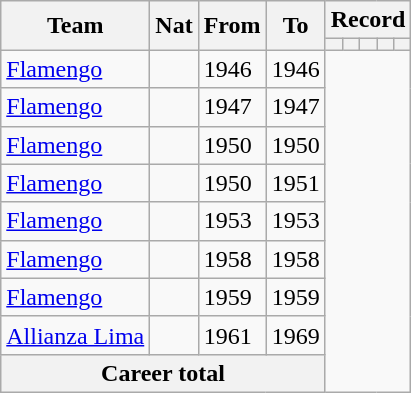<table class="wikitable" style="text-align: center">
<tr>
<th rowspan=2>Team</th>
<th rowspan=2>Nat</th>
<th rowspan=2>From</th>
<th rowspan=2>To</th>
<th colspan="6">Record</th>
</tr>
<tr>
<th></th>
<th></th>
<th></th>
<th></th>
<th></th>
</tr>
<tr>
<td align=left><a href='#'>Flamengo</a></td>
<td></td>
<td align=left>1946</td>
<td align=left>1946<br></td>
</tr>
<tr>
<td align=left><a href='#'>Flamengo</a></td>
<td></td>
<td align=left>1947</td>
<td align=left>1947<br></td>
</tr>
<tr>
<td align=left><a href='#'>Flamengo</a></td>
<td></td>
<td align=left>1950</td>
<td align=left>1950<br></td>
</tr>
<tr>
<td align=left><a href='#'>Flamengo</a></td>
<td></td>
<td align=left>1950</td>
<td align=left>1951<br></td>
</tr>
<tr>
<td align=left><a href='#'>Flamengo</a></td>
<td></td>
<td align=left>1953</td>
<td align=left>1953<br></td>
</tr>
<tr>
<td align=left><a href='#'>Flamengo</a></td>
<td></td>
<td align=left>1958</td>
<td align=left>1958<br></td>
</tr>
<tr>
<td align=left><a href='#'>Flamengo</a></td>
<td></td>
<td align=left>1959</td>
<td align=left>1959<br></td>
</tr>
<tr>
<td align=left><a href='#'>Allianza Lima</a></td>
<td></td>
<td align=left>1961</td>
<td align=left>1969<br></td>
</tr>
<tr>
<th colspan=4>Career total<br></th>
</tr>
</table>
